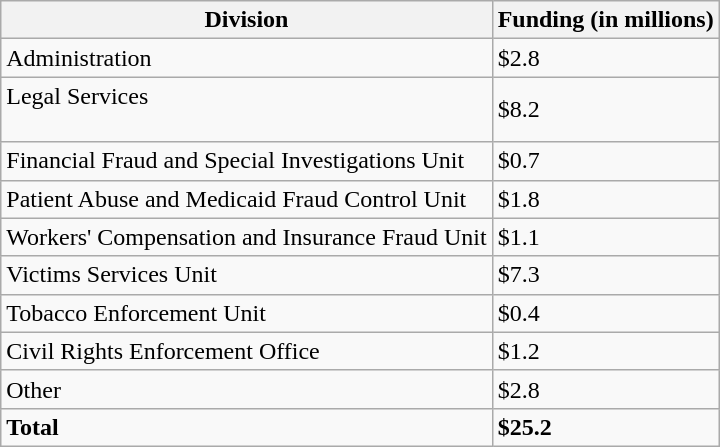<table border="1" cellspacing="0" cellpadding="5" style="border-collapse:collapse;" class="wikitable">
<tr>
<th>Division</th>
<th>Funding (in millions)</th>
</tr>
<tr>
<td>Administration</td>
<td>$2.8</td>
</tr>
<tr>
<td>Legal Services<br><br></td>
<td>$8.2</td>
</tr>
<tr>
<td>Financial Fraud and Special Investigations Unit</td>
<td>$0.7</td>
</tr>
<tr>
<td>Patient Abuse and Medicaid Fraud Control Unit</td>
<td>$1.8</td>
</tr>
<tr>
<td>Workers' Compensation and Insurance Fraud Unit</td>
<td>$1.1</td>
</tr>
<tr>
<td>Victims Services Unit</td>
<td>$7.3</td>
</tr>
<tr>
<td>Tobacco Enforcement Unit</td>
<td>$0.4</td>
</tr>
<tr>
<td>Civil Rights Enforcement Office</td>
<td>$1.2</td>
</tr>
<tr>
<td>Other</td>
<td>$2.8</td>
</tr>
<tr>
<td><strong>Total</strong></td>
<td><strong>$25.2</strong></td>
</tr>
</table>
